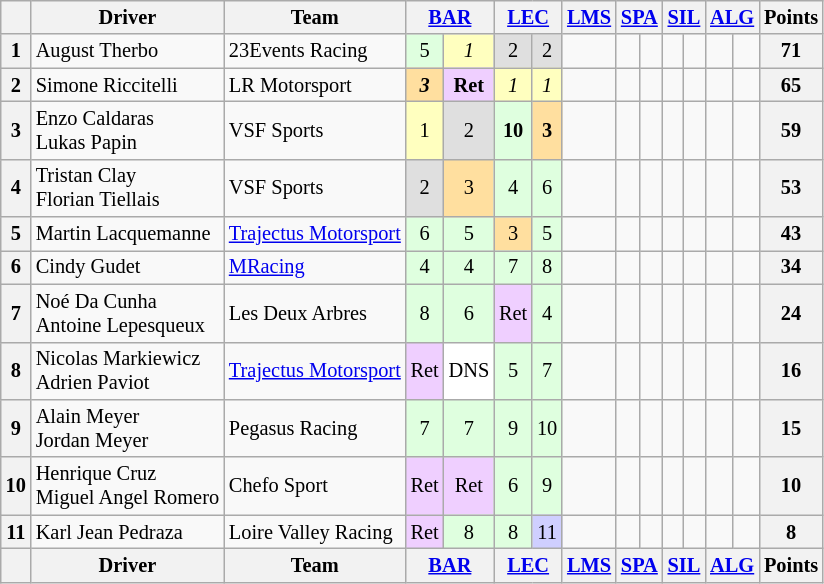<table class="wikitable" style="font-size: 85%; text-align:center">
<tr>
<th></th>
<th>Driver</th>
<th>Team</th>
<th colspan="2"><a href='#'>BAR</a><br></th>
<th colspan="2"><a href='#'>LEC</a><br></th>
<th><a href='#'>LMS</a><br></th>
<th colspan="2"><a href='#'>SPA</a><br></th>
<th colspan="2"><a href='#'>SIL</a><br></th>
<th colspan="2"><a href='#'>ALG</a><br></th>
<th>Points</th>
</tr>
<tr>
<th>1</th>
<td align="left"> August Therbo</td>
<td align="left"> 23Events Racing</td>
<td style="background:#dfffdf;">5</td>
<td style="background:#ffffbf;"><em>1</em></td>
<td style="background:#dfdfdf;">2</td>
<td style="background:#dfdfdf;">2</td>
<td></td>
<td></td>
<td></td>
<td></td>
<td></td>
<td></td>
<td></td>
<th>71</th>
</tr>
<tr>
<th>2</th>
<td align="left"> Simone Riccitelli</td>
<td align="left"> LR Motorsport</td>
<td style="background:#ffdf9f;"><strong><em>3</em></strong></td>
<td style="background:#efcfff;"><strong>Ret</strong></td>
<td style="background:#ffffbf;"><em>1</em></td>
<td style="background:#ffffbf;"><em>1</em></td>
<td></td>
<td></td>
<td></td>
<td></td>
<td></td>
<td></td>
<td></td>
<th>65</th>
</tr>
<tr>
<th>3</th>
<td align="left"> Enzo Caldaras<br> Lukas Papin</td>
<td align="left"> VSF Sports</td>
<td style="background:#ffffbf;">1</td>
<td style="background:#dfdfdf;">2</td>
<td style="background:#dfffdf;"><strong>10</strong></td>
<td style="background:#ffdf9f;"><strong>3</strong></td>
<td></td>
<td></td>
<td></td>
<td></td>
<td></td>
<td></td>
<td></td>
<th>59</th>
</tr>
<tr>
<th>4</th>
<td align="left"> Tristan Clay<br> Florian Tiellais</td>
<td align="left"> VSF Sports</td>
<td style="background:#dfdfdf;">2</td>
<td style="background:#ffdf9f;">3</td>
<td style="background:#dfffdf;">4</td>
<td style="background:#dfffdf;">6</td>
<td></td>
<td></td>
<td></td>
<td></td>
<td></td>
<td></td>
<td></td>
<th>53</th>
</tr>
<tr>
<th>5</th>
<td align="left"> Martin Lacquemanne</td>
<td align="left"> <a href='#'>Trajectus Motorsport</a></td>
<td style="background:#dfffdf;">6</td>
<td style="background:#dfffdf;">5</td>
<td style="background:#ffdf9f;">3</td>
<td style="background:#dfffdf;">5</td>
<td></td>
<td></td>
<td></td>
<td></td>
<td></td>
<td></td>
<td></td>
<th>43</th>
</tr>
<tr>
<th>6</th>
<td align="left"> Cindy Gudet</td>
<td align="left"> <a href='#'>MRacing</a></td>
<td style="background:#dfffdf;">4</td>
<td style="background:#dfffdf;">4</td>
<td style="background:#dfffdf;">7</td>
<td style="background:#dfffdf;">8</td>
<td></td>
<td></td>
<td></td>
<td></td>
<td></td>
<td></td>
<td></td>
<th>34</th>
</tr>
<tr>
<th>7</th>
<td align="left"> Noé Da Cunha<br> Antoine Lepesqueux</td>
<td align="left"> Les Deux Arbres</td>
<td style="background:#dfffdf;">8</td>
<td style="background:#dfffdf;">6</td>
<td style="background:#efcfff;">Ret</td>
<td style="background:#dfffdf;">4</td>
<td></td>
<td></td>
<td></td>
<td></td>
<td></td>
<td></td>
<td></td>
<th>24</th>
</tr>
<tr>
<th>8</th>
<td align="left"> Nicolas Markiewicz<br> Adrien Paviot</td>
<td align="left"> <a href='#'>Trajectus Motorsport</a></td>
<td style="background:#efcfff;">Ret</td>
<td style="background:#ffffff;">DNS</td>
<td style="background:#dfffdf;">5</td>
<td style="background:#dfffdf;">7</td>
<td></td>
<td></td>
<td></td>
<td></td>
<td></td>
<td></td>
<td></td>
<th>16</th>
</tr>
<tr>
<th>9</th>
<td align="left"> Alain Meyer<br> Jordan Meyer</td>
<td align="left"> Pegasus Racing</td>
<td style="background:#dfffdf;">7</td>
<td style="background:#dfffdf;">7</td>
<td style="background:#dfffdf;">9</td>
<td style="background:#dfffdf;">10</td>
<td></td>
<td></td>
<td></td>
<td></td>
<td></td>
<td></td>
<td></td>
<th>15</th>
</tr>
<tr>
<th>10</th>
<td align="left"> Henrique Cruz<br> Miguel Angel Romero</td>
<td align="left"> Chefo Sport</td>
<td style="background:#efcfff;">Ret</td>
<td style="background:#efcfff;">Ret</td>
<td style="background:#dfffdf;">6</td>
<td style="background:#dfffdf;">9</td>
<td></td>
<td></td>
<td></td>
<td></td>
<td></td>
<td></td>
<td></td>
<th>10</th>
</tr>
<tr>
<th>11</th>
<td align="left"> Karl Jean Pedraza</td>
<td align="left"> Loire Valley Racing</td>
<td style="background:#efcfff;">Ret</td>
<td style="background:#dfffdf;">8</td>
<td style="background:#dfffdf;">8</td>
<td style="background:#cfcfff;">11</td>
<td></td>
<td></td>
<td></td>
<td></td>
<td></td>
<td></td>
<td></td>
<th>8</th>
</tr>
<tr>
<th></th>
<th>Driver</th>
<th>Team</th>
<th colspan="2"><a href='#'>BAR</a><br></th>
<th colspan="2"><a href='#'>LEC</a><br></th>
<th><a href='#'>LMS</a><br></th>
<th colspan="2"><a href='#'>SPA</a><br></th>
<th colspan="2"><a href='#'>SIL</a><br></th>
<th colspan="2"><a href='#'>ALG</a><br></th>
<th>Points</th>
</tr>
</table>
